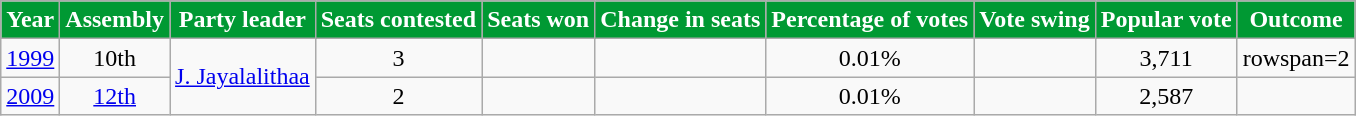<table class="wikitable sortable" style="text-align:center">
<tr>
<th style="background-color:#009933;color:white">Year</th>
<th style="background-color:#009933;color:white">Assembly</th>
<th style="background-color:#009933;color:white">Party leader</th>
<th style="background-color:#009933;color:white">Seats contested</th>
<th style="background-color:#009933;color:white">Seats won</th>
<th style="background-color:#009933;color:white">Change in seats</th>
<th style="background-color:#009933;color:white">Percentage of votes</th>
<th style="background-color:#009933;color:white">Vote swing</th>
<th style="background-color:#009933;color:white">Popular vote</th>
<th style="background-color:#009933;color:white">Outcome</th>
</tr>
<tr>
<td><a href='#'>1999</a></td>
<td>10th</td>
<td rowspan=2><a href='#'>J.&nbsp;Jayalalithaa</a></td>
<td>3</td>
<td></td>
<td></td>
<td>0.01%</td>
<td></td>
<td>3,711</td>
<td>rowspan=2 </td>
</tr>
<tr>
<td><a href='#'>2009</a></td>
<td><a href='#'>12th</a></td>
<td>2</td>
<td></td>
<td></td>
<td>0.01%</td>
<td></td>
<td>2,587</td>
</tr>
</table>
